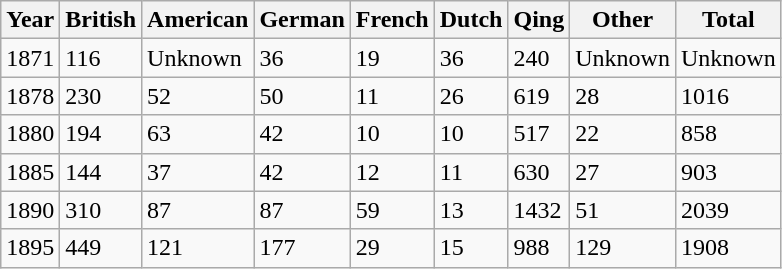<table class="wikitable">
<tr>
<th>Year</th>
<th>British</th>
<th>American</th>
<th>German</th>
<th>French</th>
<th>Dutch</th>
<th>Qing</th>
<th>Other</th>
<th>Total</th>
</tr>
<tr>
<td>1871</td>
<td>116</td>
<td>Unknown</td>
<td>36</td>
<td>19</td>
<td>36</td>
<td>240</td>
<td>Unknown</td>
<td>Unknown</td>
</tr>
<tr>
<td>1878</td>
<td>230</td>
<td>52</td>
<td>50</td>
<td>11</td>
<td>26</td>
<td>619</td>
<td>28</td>
<td>1016</td>
</tr>
<tr>
<td>1880</td>
<td>194</td>
<td>63</td>
<td>42</td>
<td>10</td>
<td>10</td>
<td>517</td>
<td>22</td>
<td>858</td>
</tr>
<tr>
<td>1885</td>
<td>144</td>
<td>37</td>
<td>42</td>
<td>12</td>
<td>11</td>
<td>630</td>
<td>27</td>
<td>903</td>
</tr>
<tr>
<td>1890</td>
<td>310</td>
<td>87</td>
<td>87</td>
<td>59</td>
<td>13</td>
<td>1432</td>
<td>51</td>
<td>2039</td>
</tr>
<tr>
<td>1895</td>
<td>449</td>
<td>121</td>
<td>177</td>
<td>29</td>
<td>15</td>
<td>988</td>
<td>129</td>
<td>1908</td>
</tr>
</table>
